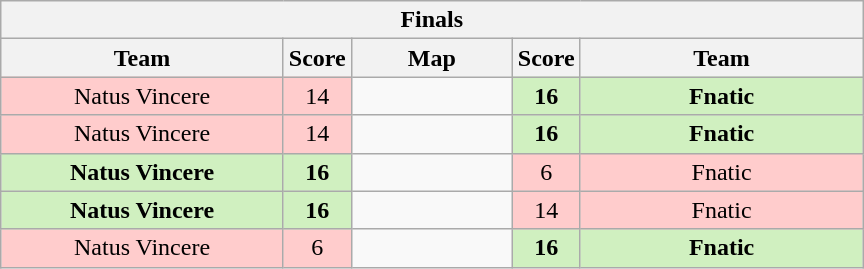<table class="wikitable" style="text-align: center;">
<tr>
<th colspan=5>Finals</th>
</tr>
<tr>
<th width="181px">Team</th>
<th width="20px">Score</th>
<th width="100px">Map</th>
<th width="20px">Score</th>
<th width="181px">Team</th>
</tr>
<tr>
<td style="background: #FFCCCC;">Natus Vincere</td>
<td style="background: #FFCCCC;">14</td>
<td></td>
<td style="background: #D0F0C0;"><strong>16</strong></td>
<td style="background: #D0F0C0;"><strong>Fnatic</strong></td>
</tr>
<tr>
<td style="background: #FFCCCC;">Natus Vincere</td>
<td style="background: #FFCCCC;">14</td>
<td></td>
<td style="background: #D0F0C0;"><strong>16</strong></td>
<td style="background: #D0F0C0;"><strong>Fnatic</strong></td>
</tr>
<tr>
<td style="background: #D0F0C0;"><strong>Natus Vincere</strong></td>
<td style="background: #D0F0C0;"><strong>16</strong></td>
<td></td>
<td style="background: #FFCCCC;">6</td>
<td style="background: #FFCCCC;">Fnatic</td>
</tr>
<tr>
<td style="background: #D0F0C0;"><strong>Natus Vincere</strong></td>
<td style="background: #D0F0C0;"><strong>16</strong></td>
<td></td>
<td style="background: #FFCCCC;">14</td>
<td style="background: #FFCCCC;">Fnatic</td>
</tr>
<tr>
<td style="background: #FFCCCC;">Natus Vincere</td>
<td style="background: #FFCCCC;">6</td>
<td></td>
<td style="background: #D0F0C0;"><strong>16</strong></td>
<td style="background: #D0F0C0;"><strong>Fnatic</strong></td>
</tr>
</table>
